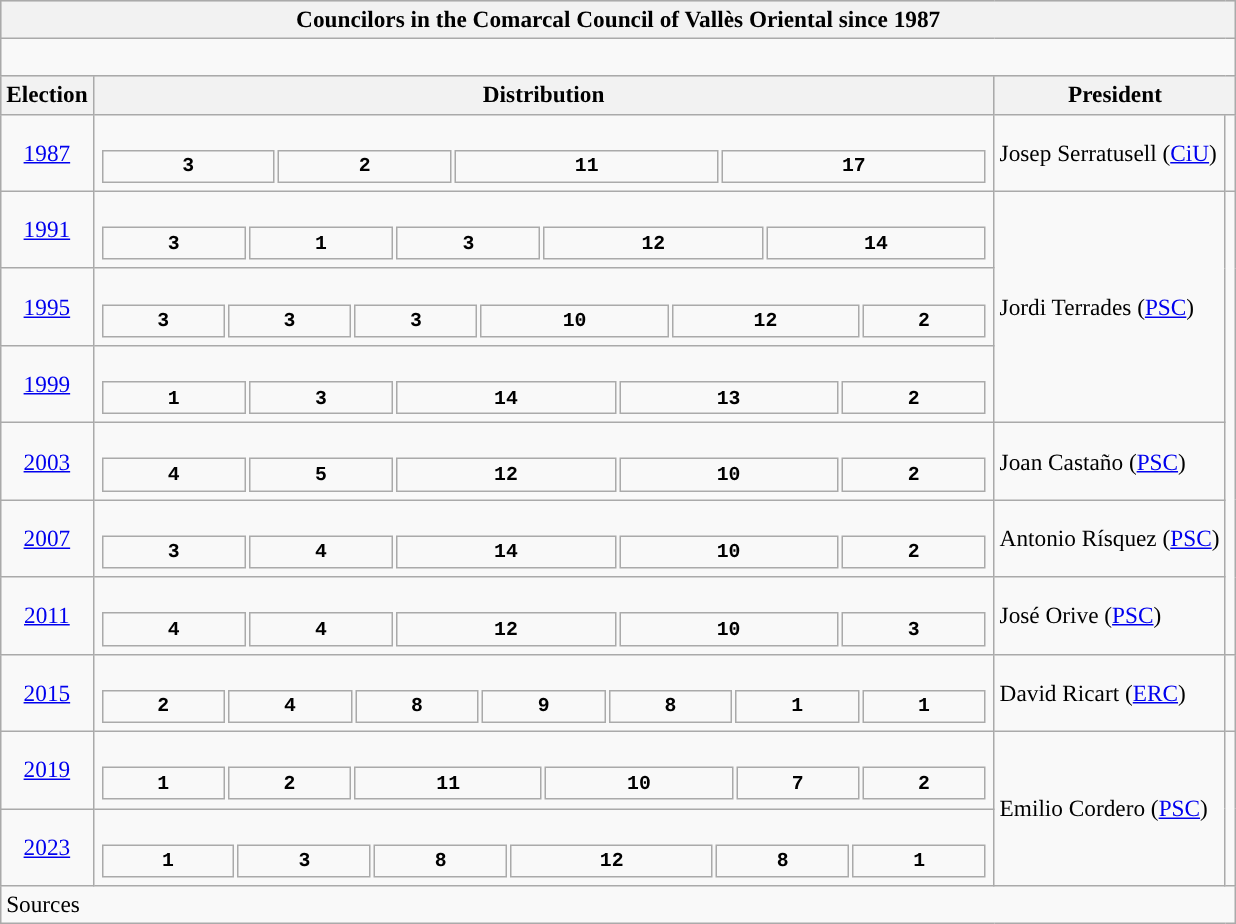<table class="wikitable" style="font-size:97%;">
<tr bgcolor="#CCCCCC">
<th colspan="4">Councilors in the Comarcal Council of Vallès Oriental since 1987</th>
</tr>
<tr>
<td colspan="4"><br>

















</td>
</tr>
<tr bgcolor="#CCCCCC">
<th>Election</th>
<th>Distribution</th>
<th colspan="2">President</th>
</tr>
<tr>
<td align=center><a href='#'>1987</a></td>
<td><br><table style="width:45em; font-size:85%; text-align:center; font-family:Courier New;">
<tr style="font-weight:bold">
<td style="background:">3</td>
<td style="background:">2</td>
<td style="background:">11</td>
<td style="background:">17</td>
</tr>
</table>
</td>
<td rowspan="1">Josep Serratusell (<a href='#'>CiU</a>)</td>
<td rowspan="1" style="background:"></td>
</tr>
<tr>
<td rowspan="1" align=center><a href='#'>1991</a></td>
<td><br><table style="width:45em; font-size:85%; text-align:center; font-family:Courier New;">
<tr style="font-weight:bold">
<td style="background:">3</td>
<td style="background:">1</td>
<td style="background:">3</td>
<td style="background:">12</td>
<td style="background:">14</td>
</tr>
</table>
</td>
<td rowspan="3">Jordi Terrades (<a href='#'>PSC</a>)</td>
<td rowspan="6" style="background:"></td>
</tr>
<tr>
<td align=center><a href='#'>1995</a></td>
<td><br><table style="width:45em; font-size:85%; text-align:center; font-family:Courier New;">
<tr style="font-weight:bold">
<td style="background:">3</td>
<td style="background:">3</td>
<td style="background:">3</td>
<td style="background:">10</td>
<td style="background:">12</td>
<td style="background:">2</td>
</tr>
</table>
</td>
</tr>
<tr>
<td align=center><a href='#'>1999</a></td>
<td><br><table style="width:45em; font-size:85%; text-align:center; font-family:Courier New;">
<tr style="font-weight:bold">
<td style="background:">1</td>
<td style="background:">3</td>
<td style="background:">14</td>
<td style="background:">13</td>
<td style="background:">2</td>
</tr>
</table>
</td>
</tr>
<tr>
<td rowspan="1" align=center><a href='#'>2003</a></td>
<td><br><table style="width:45em; font-size:85%; text-align:center; font-family:Courier New;">
<tr style="font-weight:bold">
<td style="background:">4</td>
<td style="background:">5</td>
<td style="background:">12</td>
<td style="background:">10</td>
<td style="background:">2</td>
</tr>
</table>
</td>
<td rowspan="1">Joan Castaño (<a href='#'>PSC</a>)</td>
</tr>
<tr>
<td align=center><a href='#'>2007</a></td>
<td><br><table style="width:45em; font-size:85%; text-align:center; font-family:Courier New;">
<tr style="font-weight:bold">
<td style="background:">3</td>
<td style="background:">4</td>
<td style="background:">14</td>
<td style="background:">10</td>
<td style="background:">2</td>
</tr>
</table>
</td>
<td rowspan="1">Antonio Rísquez (<a href='#'>PSC</a>)</td>
</tr>
<tr>
<td rowspan="1" align=center><a href='#'>2011</a></td>
<td><br><table style="width:45em; font-size:85%; text-align:center; font-family:Courier New;">
<tr style="font-weight:bold">
<td style="background:">4</td>
<td style="background:">4</td>
<td style="background:">12</td>
<td style="background:">10</td>
<td style="background:">3</td>
</tr>
</table>
</td>
<td rowspan="1">José Orive (<a href='#'>PSC</a>)</td>
</tr>
<tr>
<td align=center><a href='#'>2015</a></td>
<td><br><table style="width:45em; font-size:85%; text-align:center; font-family:Courier New;">
<tr style="font-weight:bold">
<td style="background:">2</td>
<td style="background:">4</td>
<td style="background:">8</td>
<td style="background:">9</td>
<td style="background:">8</td>
<td style="background:">1</td>
<td style="background:">1</td>
</tr>
</table>
</td>
<td rowspan="1">David Ricart (<a href='#'>ERC</a>)</td>
<td rowspan="1" style="background:"></td>
</tr>
<tr>
<td align=center><a href='#'>2019</a></td>
<td><br><table style="width:45em; font-size:85%; text-align:center; font-family:Courier New;">
<tr style="font-weight:bold">
<td style="background:">1</td>
<td style="background:">2</td>
<td style="background:">11</td>
<td style="background:">10</td>
<td style="background:">7</td>
<td style="background:">2</td>
</tr>
</table>
</td>
<td rowspan="2">Emilio Cordero (<a href='#'>PSC</a>)</td>
<td rowspan="2" style="background:"></td>
</tr>
<tr>
<td align=center><a href='#'>2023</a></td>
<td><br><table style="width:45em; font-size:85%; text-align:center; font-family:Courier New;">
<tr style="font-weight:bold">
<td style="background:">1</td>
<td style="background:">3</td>
<td style="background:">8</td>
<td style="background:">12</td>
<td style="background:">8</td>
<td style="background:">1</td>
</tr>
</table>
</td>
</tr>
<tr>
<td align="left" colspan="4">Sources</td>
</tr>
</table>
